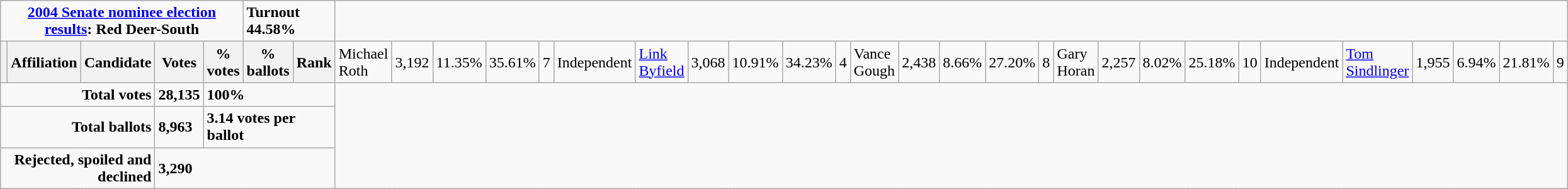<table class="wikitable">
<tr>
<td colspan=5 align=center><strong><a href='#'>2004 Senate nominee election results</a>: Red Deer-South</strong></td>
<td colspan=2><strong>Turnout 44.58%</strong></td>
</tr>
<tr>
<th style="width: 10px;"></th>
<th>Affiliation</th>
<th>Candidate</th>
<th>Votes</th>
<th>% votes</th>
<th>% ballots</th>
<th>Rank<br>

</th>
<td>Michael Roth</td>
<td>3,192</td>
<td>11.35%</td>
<td>35.61%</td>
<td>7<br></td>
<td>Independent</td>
<td><a href='#'>Link Byfield</a></td>
<td>3,068</td>
<td>10.91%</td>
<td>34.23%</td>
<td>4<br>

</td>
<td>Vance Gough</td>
<td>2,438</td>
<td>8.66%</td>
<td>27.20%</td>
<td>8<br>
</td>
<td>Gary Horan</td>
<td>2,257</td>
<td>8.02%</td>
<td>25.18%</td>
<td>10<br></td>
<td>Independent</td>
<td><a href='#'>Tom Sindlinger</a></td>
<td>1,955</td>
<td>6.94%</td>
<td>21.81%</td>
<td>9</td>
</tr>
<tr>
<td colspan=3 align="right"><strong>Total votes</strong></td>
<td><strong>28,135</strong></td>
<td colspan=3><strong>100%</strong></td>
</tr>
<tr>
<td colspan=3 align="right"><strong>Total ballots</strong></td>
<td><strong>8,963</strong></td>
<td colspan=3><strong>3.14 votes per ballot</strong></td>
</tr>
<tr>
<td colspan=3 align="right"><strong>Rejected, spoiled and declined</strong></td>
<td colspan=4><strong>3,290</strong></td>
</tr>
</table>
